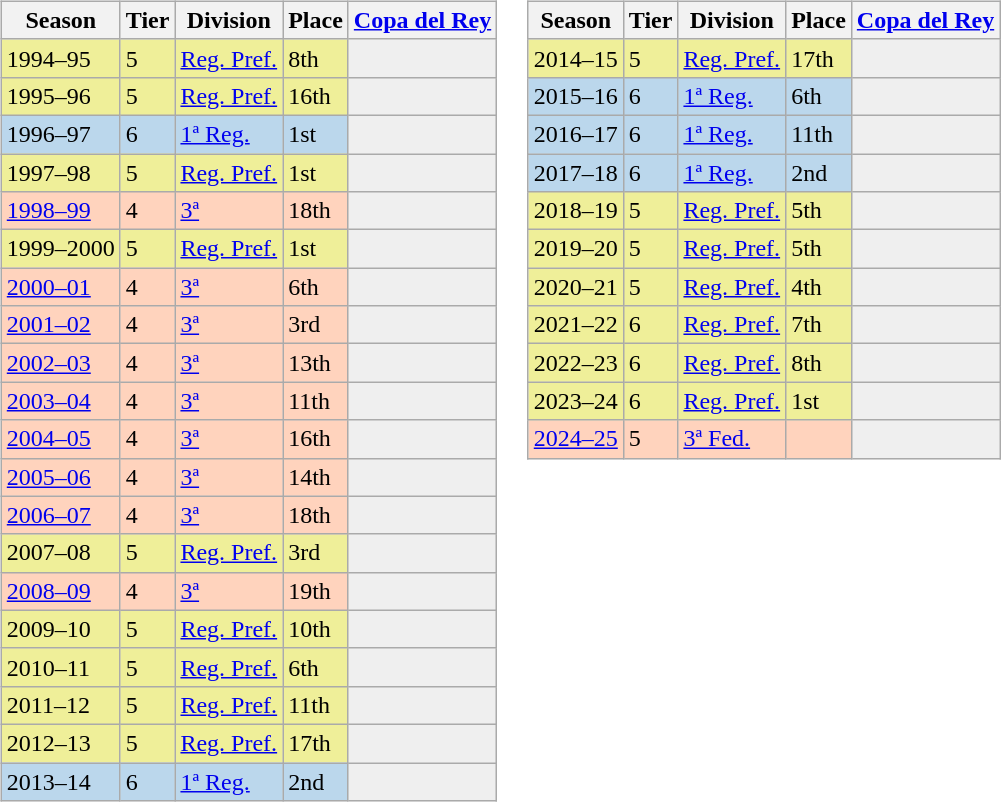<table>
<tr>
<td valign="top" width=0%><br><table class="wikitable">
<tr style="background:#f0f6fa;">
<th>Season</th>
<th>Tier</th>
<th>Division</th>
<th>Place</th>
<th><a href='#'>Copa del Rey</a></th>
</tr>
<tr>
<td style="background:#EFEF99;">1994–95</td>
<td style="background:#EFEF99;">5</td>
<td style="background:#EFEF99;"><a href='#'>Reg. Pref.</a></td>
<td style="background:#EFEF99;">8th</td>
<th style="background:#efefef;"></th>
</tr>
<tr>
<td style="background:#EFEF99;">1995–96</td>
<td style="background:#EFEF99;">5</td>
<td style="background:#EFEF99;"><a href='#'>Reg. Pref.</a></td>
<td style="background:#EFEF99;">16th</td>
<th style="background:#efefef;"></th>
</tr>
<tr>
<td style="background:#BBD7EC;">1996–97</td>
<td style="background:#BBD7EC;">6</td>
<td style="background:#BBD7EC;"><a href='#'>1ª Reg.</a></td>
<td style="background:#BBD7EC;">1st</td>
<th style="background:#efefef;"></th>
</tr>
<tr>
<td style="background:#EFEF99;">1997–98</td>
<td style="background:#EFEF99;">5</td>
<td style="background:#EFEF99;"><a href='#'>Reg. Pref.</a></td>
<td style="background:#EFEF99;">1st</td>
<th style="background:#efefef;"></th>
</tr>
<tr>
<td style="background:#FFD3BD;"><a href='#'>1998–99</a></td>
<td style="background:#FFD3BD;">4</td>
<td style="background:#FFD3BD;"><a href='#'>3ª</a></td>
<td style="background:#FFD3BD;">18th</td>
<th style="background:#efefef;"></th>
</tr>
<tr>
<td style="background:#EFEF99;">1999–2000</td>
<td style="background:#EFEF99;">5</td>
<td style="background:#EFEF99;"><a href='#'>Reg. Pref.</a></td>
<td style="background:#EFEF99;">1st</td>
<th style="background:#efefef;"></th>
</tr>
<tr>
<td style="background:#FFD3BD;"><a href='#'>2000–01</a></td>
<td style="background:#FFD3BD;">4</td>
<td style="background:#FFD3BD;"><a href='#'>3ª</a></td>
<td style="background:#FFD3BD;">6th</td>
<th style="background:#efefef;"></th>
</tr>
<tr>
<td style="background:#FFD3BD;"><a href='#'>2001–02</a></td>
<td style="background:#FFD3BD;">4</td>
<td style="background:#FFD3BD;"><a href='#'>3ª</a></td>
<td style="background:#FFD3BD;">3rd</td>
<th style="background:#efefef;"></th>
</tr>
<tr>
<td style="background:#FFD3BD;"><a href='#'>2002–03</a></td>
<td style="background:#FFD3BD;">4</td>
<td style="background:#FFD3BD;"><a href='#'>3ª</a></td>
<td style="background:#FFD3BD;">13th</td>
<th style="background:#efefef;"></th>
</tr>
<tr>
<td style="background:#FFD3BD;"><a href='#'>2003–04</a></td>
<td style="background:#FFD3BD;">4</td>
<td style="background:#FFD3BD;"><a href='#'>3ª</a></td>
<td style="background:#FFD3BD;">11th</td>
<th style="background:#efefef;"></th>
</tr>
<tr>
<td style="background:#FFD3BD;"><a href='#'>2004–05</a></td>
<td style="background:#FFD3BD;">4</td>
<td style="background:#FFD3BD;"><a href='#'>3ª</a></td>
<td style="background:#FFD3BD;">16th</td>
<th style="background:#efefef;"></th>
</tr>
<tr>
<td style="background:#FFD3BD;"><a href='#'>2005–06</a></td>
<td style="background:#FFD3BD;">4</td>
<td style="background:#FFD3BD;"><a href='#'>3ª</a></td>
<td style="background:#FFD3BD;">14th</td>
<th style="background:#efefef;"></th>
</tr>
<tr>
<td style="background:#FFD3BD;"><a href='#'>2006–07</a></td>
<td style="background:#FFD3BD;">4</td>
<td style="background:#FFD3BD;"><a href='#'>3ª</a></td>
<td style="background:#FFD3BD;">18th</td>
<th style="background:#efefef;"></th>
</tr>
<tr>
<td style="background:#EFEF99;">2007–08</td>
<td style="background:#EFEF99;">5</td>
<td style="background:#EFEF99;"><a href='#'>Reg. Pref.</a></td>
<td style="background:#EFEF99;">3rd</td>
<th style="background:#efefef;"></th>
</tr>
<tr>
<td style="background:#FFD3BD;"><a href='#'>2008–09</a></td>
<td style="background:#FFD3BD;">4</td>
<td style="background:#FFD3BD;"><a href='#'>3ª</a></td>
<td style="background:#FFD3BD;">19th</td>
<td style="background:#efefef;"></td>
</tr>
<tr>
<td style="background:#EFEF99;">2009–10</td>
<td style="background:#EFEF99;">5</td>
<td style="background:#EFEF99;"><a href='#'>Reg. Pref.</a></td>
<td style="background:#EFEF99;">10th</td>
<th style="background:#efefef;"></th>
</tr>
<tr>
<td style="background:#EFEF99;">2010–11</td>
<td style="background:#EFEF99;">5</td>
<td style="background:#EFEF99;"><a href='#'>Reg. Pref.</a></td>
<td style="background:#EFEF99;">6th</td>
<th style="background:#efefef;"></th>
</tr>
<tr>
<td style="background:#EFEF99;">2011–12</td>
<td style="background:#EFEF99;">5</td>
<td style="background:#EFEF99;"><a href='#'>Reg. Pref.</a></td>
<td style="background:#EFEF99;">11th</td>
<th style="background:#efefef;"></th>
</tr>
<tr>
<td style="background:#EFEF99;">2012–13</td>
<td style="background:#EFEF99;">5</td>
<td style="background:#EFEF99;"><a href='#'>Reg. Pref.</a></td>
<td style="background:#EFEF99;">17th</td>
<th style="background:#efefef;"></th>
</tr>
<tr>
<td style="background:#BBD7EC;">2013–14</td>
<td style="background:#BBD7EC;">6</td>
<td style="background:#BBD7EC;"><a href='#'>1ª Reg.</a></td>
<td style="background:#BBD7EC;">2nd</td>
<th style="background:#efefef;"></th>
</tr>
</table>
</td>
<td valign="top" width=0%><br><table class="wikitable">
<tr style="background:#f0f6fa;">
<th>Season</th>
<th>Tier</th>
<th>Division</th>
<th>Place</th>
<th><a href='#'>Copa del Rey</a></th>
</tr>
<tr>
<td style="background:#EFEF99;">2014–15</td>
<td style="background:#EFEF99;">5</td>
<td style="background:#EFEF99;"><a href='#'>Reg. Pref.</a></td>
<td style="background:#EFEF99;">17th</td>
<th style="background:#efefef;"></th>
</tr>
<tr>
<td style="background:#BBD7EC;">2015–16</td>
<td style="background:#BBD7EC;">6</td>
<td style="background:#BBD7EC;"><a href='#'>1ª Reg.</a></td>
<td style="background:#BBD7EC;">6th</td>
<th style="background:#efefef;"></th>
</tr>
<tr>
<td style="background:#BBD7EC;">2016–17</td>
<td style="background:#BBD7EC;">6</td>
<td style="background:#BBD7EC;"><a href='#'>1ª Reg.</a></td>
<td style="background:#BBD7EC;">11th</td>
<th style="background:#efefef;"></th>
</tr>
<tr>
<td style="background:#BBD7EC;">2017–18</td>
<td style="background:#BBD7EC;">6</td>
<td style="background:#BBD7EC;"><a href='#'>1ª Reg.</a></td>
<td style="background:#BBD7EC;">2nd</td>
<th style="background:#efefef;"></th>
</tr>
<tr>
<td style="background:#EFEF99;">2018–19</td>
<td style="background:#EFEF99;">5</td>
<td style="background:#EFEF99;"><a href='#'>Reg. Pref.</a></td>
<td style="background:#EFEF99;">5th</td>
<th style="background:#efefef;"></th>
</tr>
<tr>
<td style="background:#EFEF99;">2019–20</td>
<td style="background:#EFEF99;">5</td>
<td style="background:#EFEF99;"><a href='#'>Reg. Pref.</a></td>
<td style="background:#EFEF99;">5th</td>
<th style="background:#efefef;"></th>
</tr>
<tr>
<td style="background:#EFEF99;">2020–21</td>
<td style="background:#EFEF99;">5</td>
<td style="background:#EFEF99;"><a href='#'>Reg. Pref.</a></td>
<td style="background:#EFEF99;">4th</td>
<th style="background:#efefef;"></th>
</tr>
<tr>
<td style="background:#EFEF99;">2021–22</td>
<td style="background:#EFEF99;">6</td>
<td style="background:#EFEF99;"><a href='#'>Reg. Pref.</a></td>
<td style="background:#EFEF99;">7th</td>
<th style="background:#efefef;"></th>
</tr>
<tr>
<td style="background:#EFEF99;">2022–23</td>
<td style="background:#EFEF99;">6</td>
<td style="background:#EFEF99;"><a href='#'>Reg. Pref.</a></td>
<td style="background:#EFEF99;">8th</td>
<th style="background:#efefef;"></th>
</tr>
<tr>
<td style="background:#EFEF99;">2023–24</td>
<td style="background:#EFEF99;">6</td>
<td style="background:#EFEF99;"><a href='#'>Reg. Pref.</a></td>
<td style="background:#EFEF99;">1st</td>
<th style="background:#efefef;"></th>
</tr>
<tr>
<td style="background:#FFD3BD;"><a href='#'>2024–25</a></td>
<td style="background:#FFD3BD;">5</td>
<td style="background:#FFD3BD;"><a href='#'>3ª Fed.</a></td>
<td style="background:#FFD3BD;"></td>
<td style="background:#efefef;"></td>
</tr>
</table>
</td>
</tr>
</table>
